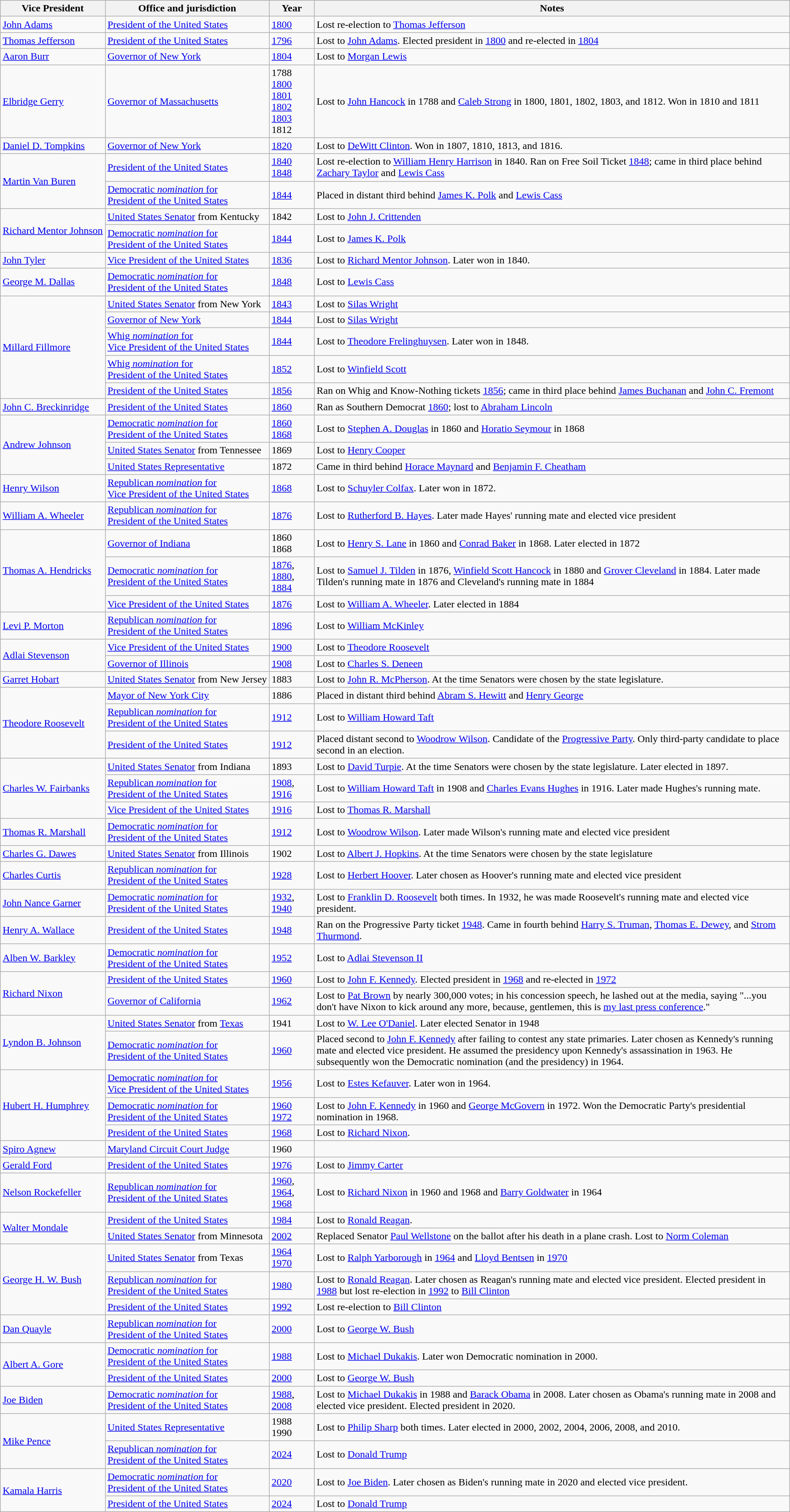<table class=wikitable>
<tr>
<th>Vice President</th>
<th>Office and jurisdiction</th>
<th>Year</th>
<th>Notes</th>
</tr>
<tr>
<td nowrap><a href='#'>John Adams</a></td>
<td nowrap><a href='#'>President of the United States</a></td>
<td><a href='#'>1800</a></td>
<td>Lost re-election to <a href='#'>Thomas Jefferson</a></td>
</tr>
<tr>
<td nowrap><a href='#'>Thomas Jefferson</a></td>
<td nowrap><a href='#'>President of the United States</a></td>
<td><a href='#'>1796</a></td>
<td>Lost to <a href='#'>John Adams</a>. Elected president in <a href='#'>1800</a> and re-elected in <a href='#'>1804</a></td>
</tr>
<tr>
<td rowspan><a href='#'>Aaron Burr</a></td>
<td nowrap><a href='#'>Governor of New York</a></td>
<td><a href='#'>1804</a></td>
<td>Lost to <a href='#'>Morgan Lewis</a></td>
</tr>
<tr>
<td rowspan><a href='#'>Elbridge Gerry</a></td>
<td nowrap><a href='#'>Governor of Massachusetts</a></td>
<td>1788<br><a href='#'>1800</a><br><a href='#'>1801</a><br><a href='#'>1802</a><br><a href='#'>1803</a><br>1812</td>
<td>Lost to <a href='#'>John Hancock</a> in 1788 and <a href='#'>Caleb Strong</a> in 1800, 1801, 1802, 1803, and 1812. Won in 1810 and 1811</td>
</tr>
<tr>
<td rowspan><a href='#'>Daniel D. Tompkins</a></td>
<td nowrap><a href='#'>Governor of New York</a></td>
<td><a href='#'>1820</a></td>
<td>Lost to <a href='#'>DeWitt Clinton</a>. Won in 1807, 1810, 1813, and 1816.</td>
</tr>
<tr>
<td rowspan="2" nowrap><a href='#'>Martin Van Buren</a></td>
<td nowrap><a href='#'>President of the United States</a></td>
<td><a href='#'>1840</a><br><a href='#'>1848</a></td>
<td>Lost re-election to <a href='#'>William Henry Harrison</a> in 1840. Ran on Free Soil Ticket <a href='#'>1848</a>; came in third place behind <a href='#'>Zachary Taylor</a> and <a href='#'>Lewis Cass</a></td>
</tr>
<tr>
<td nowrap><a href='#'>Democratic <em>nomination</em> for<br>President of the United States</a></td>
<td><a href='#'>1844</a></td>
<td>Placed in distant third behind <a href='#'>James K. Polk</a> and <a href='#'>Lewis Cass</a></td>
</tr>
<tr>
<td rowspan="2" nowrap><a href='#'>Richard Mentor Johnson</a></td>
<td nowrap><a href='#'>United States Senator</a> from Kentucky</td>
<td>1842</td>
<td>Lost to <a href='#'>John J. Crittenden</a></td>
</tr>
<tr>
<td nowrap><a href='#'>Democratic <em>nomination</em> for<br>President of the United States</a></td>
<td><a href='#'>1844</a></td>
<td>Lost to <a href='#'>James K. Polk</a></td>
</tr>
<tr>
<td><a href='#'>John Tyler</a></td>
<td><a href='#'>Vice President of the United States</a></td>
<td><a href='#'>1836</a></td>
<td>Lost to <a href='#'>Richard Mentor Johnson</a>. Later won in 1840.</td>
</tr>
<tr>
<td nowrap><a href='#'>George M. Dallas</a></td>
<td nowrap><a href='#'>Democratic <em>nomination</em> for<br>President of the United States</a></td>
<td><a href='#'>1848</a></td>
<td>Lost to <a href='#'>Lewis Cass</a></td>
</tr>
<tr>
<td rowspan="5" nowrap><a href='#'>Millard Fillmore</a></td>
<td nowrap><a href='#'>United States Senator</a> from New York</td>
<td><a href='#'>1843</a></td>
<td>Lost to <a href='#'>Silas Wright</a></td>
</tr>
<tr>
<td nowrap><a href='#'>Governor of New York</a></td>
<td><a href='#'>1844</a></td>
<td>Lost to <a href='#'>Silas Wright</a></td>
</tr>
<tr>
<td nowrap><a href='#'>Whig <em>nomination</em> for<br>Vice President of the United States</a></td>
<td><a href='#'>1844</a></td>
<td>Lost to <a href='#'>Theodore Frelinghuysen</a>. Later won in 1848.</td>
</tr>
<tr>
<td nowrap><a href='#'>Whig <em>nomination</em> for<br>President of the United States</a></td>
<td><a href='#'>1852</a></td>
<td>Lost to <a href='#'>Winfield Scott</a></td>
</tr>
<tr>
<td nowrap><a href='#'>President of the United States</a></td>
<td><a href='#'>1856</a></td>
<td>Ran on Whig and Know-Nothing tickets <a href='#'>1856</a>; came in third place behind <a href='#'>James Buchanan</a> and <a href='#'>John C. Fremont</a></td>
</tr>
<tr>
<td nowrap><a href='#'>John C. Breckinridge</a></td>
<td nowrap><a href='#'>President of the United States</a></td>
<td><a href='#'>1860</a></td>
<td>Ran as Southern Democrat <a href='#'>1860</a>; lost to <a href='#'>Abraham Lincoln</a></td>
</tr>
<tr>
<td rowspan="3" nowrap><a href='#'>Andrew Johnson</a></td>
<td nowrap><a href='#'>Democratic <em>nomination</em> for<br>President of the United States</a></td>
<td><a href='#'>1860</a><br><a href='#'>1868</a></td>
<td>Lost to <a href='#'>Stephen A. Douglas</a> in 1860 and <a href='#'>Horatio Seymour</a> in 1868</td>
</tr>
<tr>
<td nowrap><a href='#'>United States Senator</a> from Tennessee</td>
<td>1869</td>
<td>Lost to <a href='#'>Henry Cooper</a></td>
</tr>
<tr>
<td nowrap><a href='#'>United States Representative</a></td>
<td>1872</td>
<td>Came in third behind <a href='#'>Horace Maynard</a> and <a href='#'>Benjamin F. Cheatham</a></td>
</tr>
<tr>
<td nowrap><a href='#'>Henry Wilson</a></td>
<td nowrap><a href='#'>Republican <em>nomination</em> for<br>Vice President of the United States</a></td>
<td><a href='#'>1868</a></td>
<td>Lost to <a href='#'>Schuyler Colfax</a>. Later won in 1872.</td>
</tr>
<tr>
<td><a href='#'>William A. Wheeler</a></td>
<td nowrap><a href='#'>Republican <em>nomination</em> for<br>President of the United States</a></td>
<td><a href='#'>1876</a></td>
<td>Lost to <a href='#'>Rutherford B. Hayes</a>. Later made Hayes' running mate and elected vice president</td>
</tr>
<tr>
<td rowspan="3" nowrap><a href='#'>Thomas A. Hendricks</a></td>
<td nowrap><a href='#'>Governor of Indiana</a></td>
<td>1860<br>1868</td>
<td>Lost to <a href='#'>Henry S. Lane</a> in 1860 and <a href='#'>Conrad Baker</a> in 1868. Later elected in 1872</td>
</tr>
<tr>
<td nowrap><a href='#'>Democratic <em>nomination</em> for<br>President of the United States</a></td>
<td><a href='#'>1876</a>, <a href='#'>1880</a>, <a href='#'>1884</a></td>
<td>Lost to <a href='#'>Samuel J. Tilden</a> in 1876, <a href='#'>Winfield Scott Hancock</a> in 1880 and <a href='#'>Grover Cleveland</a> in 1884. Later made Tilden's running mate in 1876 and Cleveland's running mate in 1884</td>
</tr>
<tr>
<td nowrap><a href='#'>Vice President of the United States</a></td>
<td><a href='#'>1876</a></td>
<td>Lost to <a href='#'>William A. Wheeler</a>. Later elected in 1884</td>
</tr>
<tr>
<td><a href='#'>Levi P. Morton</a></td>
<td nowrap><a href='#'>Republican <em>nomination</em> for<br>President of the United States</a></td>
<td><a href='#'>1896</a></td>
<td>Lost to <a href='#'>William McKinley</a></td>
</tr>
<tr>
<td rowspan=2 nowrap><a href='#'>Adlai Stevenson</a></td>
<td nowrap><a href='#'>Vice President of the United States</a></td>
<td><a href='#'>1900</a></td>
<td>Lost to <a href='#'>Theodore Roosevelt</a></td>
</tr>
<tr>
<td nowrap><a href='#'>Governor of Illinois</a></td>
<td><a href='#'>1908</a></td>
<td>Lost to <a href='#'>Charles S. Deneen</a></td>
</tr>
<tr>
<td nowrap><a href='#'>Garret Hobart</a></td>
<td nowrap><a href='#'>United States Senator</a> from New Jersey</td>
<td>1883</td>
<td>Lost to <a href='#'>John R. McPherson</a>. At the time Senators were chosen by the state legislature.</td>
</tr>
<tr>
<td rowspan="3" nowrap><a href='#'>Theodore Roosevelt</a></td>
<td nowrap><a href='#'>Mayor of New York City</a></td>
<td>1886</td>
<td>Placed in distant third behind <a href='#'>Abram S. Hewitt</a> and <a href='#'>Henry George</a></td>
</tr>
<tr>
<td nowrap><a href='#'>Republican <em>nomination</em> for<br>President of the United States</a></td>
<td><a href='#'>1912</a></td>
<td>Lost to <a href='#'>William Howard Taft</a></td>
</tr>
<tr>
<td nowrap><a href='#'>President of the United States</a></td>
<td><a href='#'>1912</a></td>
<td>Placed distant second to <a href='#'>Woodrow Wilson</a>. Candidate of the <a href='#'>Progressive Party</a>. Only third-party candidate to place second in an election.</td>
</tr>
<tr>
<td rowspan="3" nowrap><a href='#'>Charles W. Fairbanks</a></td>
<td nowrap><a href='#'>United States Senator</a> from Indiana</td>
<td>1893</td>
<td>Lost to <a href='#'>David Turpie</a>. At the time Senators were chosen by the state legislature. Later elected in 1897.</td>
</tr>
<tr>
<td nowrap><a href='#'>Republican <em>nomination</em> for<br>President of the United States</a></td>
<td><a href='#'>1908</a>, <a href='#'>1916</a></td>
<td>Lost to <a href='#'>William Howard Taft</a> in 1908 and <a href='#'>Charles Evans Hughes</a> in 1916. Later made Hughes's running mate.</td>
</tr>
<tr>
<td nowrap><a href='#'>Vice President of the United States</a></td>
<td><a href='#'>1916</a></td>
<td>Lost to <a href='#'>Thomas R. Marshall</a></td>
</tr>
<tr>
<td nowrap><a href='#'>Thomas R. Marshall</a></td>
<td nowrap><a href='#'>Democratic <em>nomination</em> for<br>President of the United States</a></td>
<td><a href='#'>1912</a></td>
<td>Lost to <a href='#'>Woodrow Wilson</a>. Later made Wilson's running mate and elected vice president</td>
</tr>
<tr>
<td nowrap><a href='#'>Charles G. Dawes</a></td>
<td nowrap><a href='#'>United States Senator</a> from Illinois</td>
<td>1902</td>
<td>Lost to <a href='#'>Albert J. Hopkins</a>. At the time Senators were chosen by the state legislature</td>
</tr>
<tr>
<td nowrap><a href='#'>Charles Curtis</a></td>
<td nowrap><a href='#'>Republican <em>nomination</em> for<br>President of the United States</a></td>
<td><a href='#'>1928</a></td>
<td>Lost to <a href='#'>Herbert Hoover</a>. Later chosen as Hoover's running mate and elected vice president</td>
</tr>
<tr>
<td nowrap><a href='#'>John Nance Garner</a></td>
<td nowrap><a href='#'>Democratic <em>nomination</em> for<br>President of the United States</a></td>
<td><a href='#'>1932</a>, <a href='#'>1940</a></td>
<td>Lost to <a href='#'>Franklin D. Roosevelt</a> both times. In 1932, he was made Roosevelt's running mate and elected vice president.</td>
</tr>
<tr>
<td nowrap><a href='#'>Henry A. Wallace</a></td>
<td nowrap><a href='#'>President of the United States</a></td>
<td><a href='#'>1948</a></td>
<td>Ran on the Progressive Party ticket <a href='#'>1948</a>. Came in fourth behind <a href='#'>Harry S. Truman</a>, <a href='#'>Thomas E. Dewey</a>, and <a href='#'>Strom Thurmond</a>.</td>
</tr>
<tr>
<td nowrap><a href='#'>Alben W. Barkley</a></td>
<td nowrap><a href='#'>Democratic <em>nomination</em> for<br>President of the United States</a></td>
<td><a href='#'>1952</a></td>
<td>Lost to <a href='#'>Adlai Stevenson II</a></td>
</tr>
<tr>
<td rowspan=2 nowrap><a href='#'>Richard Nixon</a></td>
<td nowrap><a href='#'>President of the United States</a></td>
<td><a href='#'>1960</a></td>
<td>Lost to <a href='#'>John F. Kennedy</a>. Elected president in <a href='#'>1968</a> and re-elected in <a href='#'>1972</a></td>
</tr>
<tr>
<td nowrap><a href='#'>Governor of California</a></td>
<td><a href='#'>1962</a></td>
<td>Lost to <a href='#'>Pat Brown</a> by nearly 300,000 votes; in his concession speech, he lashed out at the media, saying "...you don't have Nixon to kick around any more, because, gentlemen, this is <a href='#'>my last press conference</a>."</td>
</tr>
<tr>
<td rowspan=2 nowrap><a href='#'>Lyndon B. Johnson</a></td>
<td nowrap><a href='#'>United States Senator</a> from <a href='#'>Texas</a></td>
<td>1941</td>
<td>Lost to <a href='#'>W. Lee O'Daniel</a>. Later elected Senator in 1948</td>
</tr>
<tr>
<td nowrap><a href='#'>Democratic <em>nomination</em> for<br>President of the United States</a></td>
<td><a href='#'>1960</a></td>
<td>Placed second to <a href='#'>John F. Kennedy</a> after failing to contest any state primaries. Later chosen as Kennedy's running mate and elected vice president. He assumed the presidency upon Kennedy's assassination in 1963. He subsequently won the Democratic nomination (and the presidency) in 1964.</td>
</tr>
<tr>
<td rowspan="3" nowrap><a href='#'>Hubert H. Humphrey</a></td>
<td nowrap><a href='#'>Democratic <em>nomination</em> for<br>Vice President of the United States</a></td>
<td><a href='#'>1956</a></td>
<td>Lost to <a href='#'>Estes Kefauver</a>. Later won in 1964.</td>
</tr>
<tr>
<td nowrap><a href='#'>Democratic <em>nomination</em> for<br>President of the United States</a></td>
<td><a href='#'>1960</a> <a href='#'>1972</a></td>
<td>Lost to <a href='#'>John F. Kennedy</a> in 1960 and <a href='#'>George McGovern</a> in 1972. Won the Democratic Party's presidential nomination in 1968.</td>
</tr>
<tr>
<td nowrap><a href='#'>President of the United States</a></td>
<td><a href='#'>1968</a></td>
<td>Lost to <a href='#'>Richard Nixon</a>.</td>
</tr>
<tr>
<td nowrap><a href='#'>Spiro Agnew</a></td>
<td nowrap><a href='#'>Maryland Circuit Court Judge</a></td>
<td>1960</td>
</tr>
<tr>
<td nowrap><a href='#'>Gerald Ford</a></td>
<td nowrap><a href='#'>President of the United States</a></td>
<td><a href='#'>1976</a></td>
<td>Lost to <a href='#'>Jimmy Carter</a></td>
</tr>
<tr>
<td nowrap><a href='#'>Nelson Rockefeller</a></td>
<td nowrap><a href='#'>Republican <em>nomination</em> for<br>President of the United States</a></td>
<td><a href='#'>1960</a>, <a href='#'>1964</a>, <a href='#'>1968</a></td>
<td>Lost to <a href='#'>Richard Nixon</a> in 1960 and 1968 and <a href='#'>Barry Goldwater</a> in 1964</td>
</tr>
<tr>
<td rowspan=2 nowrap><a href='#'>Walter Mondale</a></td>
<td nowrap><a href='#'>President of the United States</a></td>
<td><a href='#'>1984</a></td>
<td>Lost to <a href='#'>Ronald Reagan</a>.</td>
</tr>
<tr>
<td nowrap><a href='#'>United States Senator</a> from Minnesota</td>
<td><a href='#'>2002</a></td>
<td>Replaced Senator <a href='#'>Paul Wellstone</a> on the ballot after his death in a plane crash. Lost to <a href='#'>Norm Coleman</a></td>
</tr>
<tr>
<td rowspan=3 nowrap><a href='#'>George H. W. Bush</a></td>
<td nowrap><a href='#'>United States Senator</a> from Texas</td>
<td><a href='#'>1964</a><br><a href='#'>1970</a></td>
<td>Lost to <a href='#'>Ralph Yarborough</a> in <a href='#'>1964</a> and <a href='#'>Lloyd Bentsen</a> in <a href='#'>1970</a></td>
</tr>
<tr>
<td nowrap><a href='#'>Republican <em>nomination</em> for<br>President of the United States</a></td>
<td><a href='#'>1980</a></td>
<td>Lost to <a href='#'>Ronald Reagan</a>. Later chosen as Reagan's running mate and elected vice president. Elected president in <a href='#'>1988</a> but lost re-election in <a href='#'>1992</a> to <a href='#'>Bill Clinton</a></td>
</tr>
<tr>
<td nowrap><a href='#'>President of the United States</a></td>
<td><a href='#'>1992</a></td>
<td>Lost re-election to <a href='#'>Bill Clinton</a></td>
</tr>
<tr>
<td nowrap><a href='#'>Dan Quayle</a></td>
<td nowrap><a href='#'>Republican <em>nomination</em> for<br>President of the United States</a></td>
<td><a href='#'>2000</a></td>
<td>Lost to <a href='#'>George W. Bush</a></td>
</tr>
<tr>
<td rowspan="2" nowrap><a href='#'>Albert A. Gore</a></td>
<td nowrap><a href='#'>Democratic <em>nomination</em> for<br>President of the United States</a></td>
<td><a href='#'>1988</a></td>
<td>Lost to <a href='#'>Michael Dukakis</a>. Later won Democratic nomination in 2000.</td>
</tr>
<tr>
<td nowrap><a href='#'>President of the United States</a></td>
<td><a href='#'>2000</a></td>
<td>Lost to <a href='#'>George W. Bush</a></td>
</tr>
<tr>
<td nowrap><a href='#'>Joe Biden</a></td>
<td nowrap><a href='#'>Democratic <em>nomination</em> for<br>President of the United States</a></td>
<td><a href='#'>1988</a>, <a href='#'>2008</a></td>
<td>Lost to <a href='#'>Michael Dukakis</a> in 1988 and <a href='#'>Barack Obama</a> in 2008. Later chosen as Obama's running mate in 2008 and elected vice president. Elected president in 2020.</td>
</tr>
<tr>
<td rowspan="2" nowrap=""><a href='#'>Mike Pence</a></td>
<td nowrap><a href='#'>United States Representative</a></td>
<td>1988<br>1990</td>
<td>Lost to <a href='#'>Philip Sharp</a> both times. Later elected in 2000, 2002, 2004, 2006, 2008, and 2010.</td>
</tr>
<tr>
<td><a href='#'>Republican <em>nomination</em> for<br>President of the United States</a></td>
<td><a href='#'>2024</a></td>
<td>Lost to <a href='#'>Donald Trump</a></td>
</tr>
<tr>
<td rowspan="2" nowrap=""><a href='#'>Kamala Harris</a></td>
<td nowrap><a href='#'>Democratic <em>nomination</em> for<br>President of the United States</a></td>
<td><a href='#'>2020</a></td>
<td>Lost to <a href='#'>Joe Biden</a>. Later chosen as Biden's running mate in 2020 and elected vice president.</td>
</tr>
<tr>
<td nowrap><a href='#'>President of the United States</a></td>
<td><a href='#'>2024</a></td>
<td>Lost to <a href='#'>Donald Trump</a></td>
</tr>
</table>
